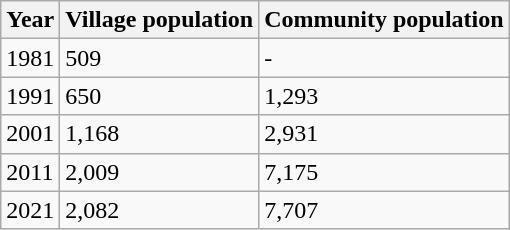<table class=wikitable>
<tr>
<th>Year</th>
<th>Village population</th>
<th>Community population</th>
</tr>
<tr>
<td>1981</td>
<td>509</td>
<td>-</td>
</tr>
<tr>
<td>1991</td>
<td>650</td>
<td>1,293</td>
</tr>
<tr>
<td>2001</td>
<td>1,168</td>
<td>2,931</td>
</tr>
<tr>
<td>2011</td>
<td>2,009</td>
<td>7,175</td>
</tr>
<tr>
<td>2021</td>
<td>2,082</td>
<td>7,707</td>
</tr>
</table>
